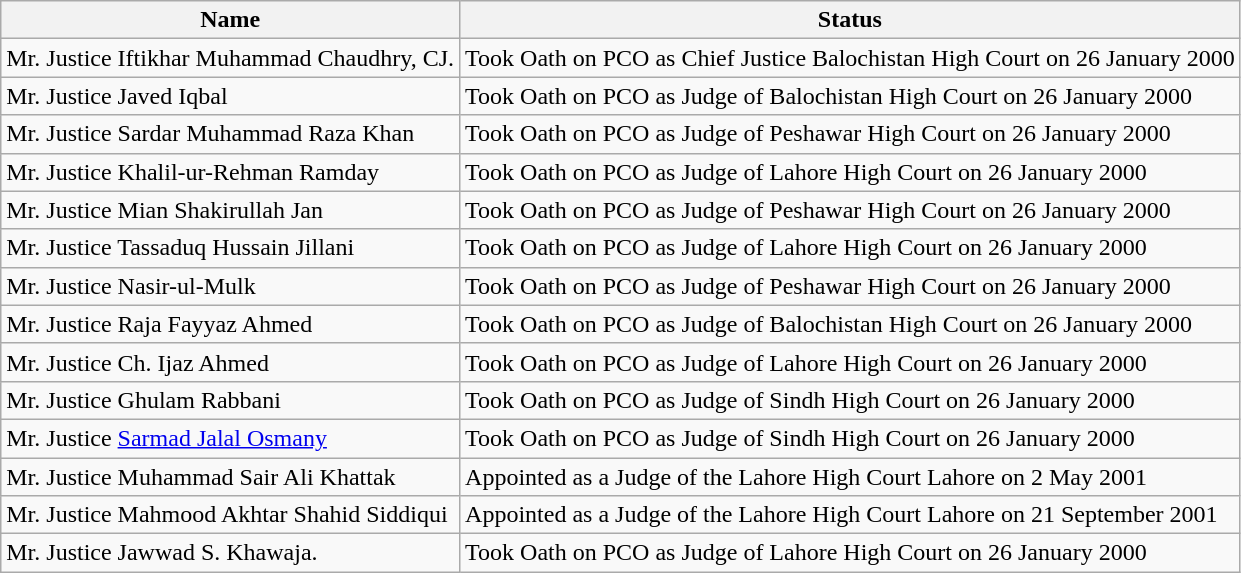<table class="wikitable">
<tr>
<th>Name</th>
<th>Status</th>
</tr>
<tr>
<td>Mr. Justice Iftikhar Muhammad Chaudhry, CJ.</td>
<td>Took Oath on PCO as Chief Justice Balochistan High Court on 26 January 2000</td>
</tr>
<tr>
<td>Mr. Justice Javed Iqbal</td>
<td>Took Oath on PCO as Judge of Balochistan High Court on 26 January 2000</td>
</tr>
<tr>
<td>Mr. Justice Sardar Muhammad Raza Khan</td>
<td>Took Oath on PCO as Judge of Peshawar High Court on 26 January 2000</td>
</tr>
<tr>
<td>Mr. Justice Khalil-ur-Rehman Ramday</td>
<td>Took Oath on PCO as Judge of Lahore High Court on 26 January 2000</td>
</tr>
<tr>
<td>Mr. Justice Mian Shakirullah Jan</td>
<td>Took Oath on PCO as Judge of Peshawar High Court on 26 January 2000</td>
</tr>
<tr>
<td>Mr. Justice Tassaduq Hussain Jillani</td>
<td>Took Oath on PCO as Judge of Lahore High Court on 26 January 2000</td>
</tr>
<tr>
<td>Mr. Justice Nasir-ul-Mulk</td>
<td>Took Oath on PCO as Judge of Peshawar High Court on 26 January 2000</td>
</tr>
<tr>
<td>Mr. Justice Raja Fayyaz Ahmed</td>
<td>Took Oath on PCO as Judge of Balochistan High Court on 26 January 2000</td>
</tr>
<tr>
<td>Mr. Justice Ch. Ijaz Ahmed</td>
<td>Took Oath on PCO as Judge of Lahore High Court on 26 January 2000</td>
</tr>
<tr>
<td>Mr. Justice Ghulam Rabbani</td>
<td>Took Oath on PCO as Judge of Sindh High Court on 26 January 2000</td>
</tr>
<tr>
<td>Mr. Justice <a href='#'>Sarmad Jalal Osmany</a></td>
<td>Took Oath on PCO as Judge of Sindh High Court on 26 January 2000</td>
</tr>
<tr>
<td>Mr. Justice Muhammad Sair Ali Khattak</td>
<td>Appointed as a Judge of the Lahore High Court Lahore on 2 May 2001</td>
</tr>
<tr>
<td>Mr. Justice Mahmood Akhtar Shahid Siddiqui</td>
<td>Appointed as a Judge of the Lahore High Court Lahore on 21 September 2001</td>
</tr>
<tr>
<td>Mr. Justice Jawwad S. Khawaja.</td>
<td>Took Oath on PCO as Judge of Lahore High Court on 26 January 2000</td>
</tr>
</table>
